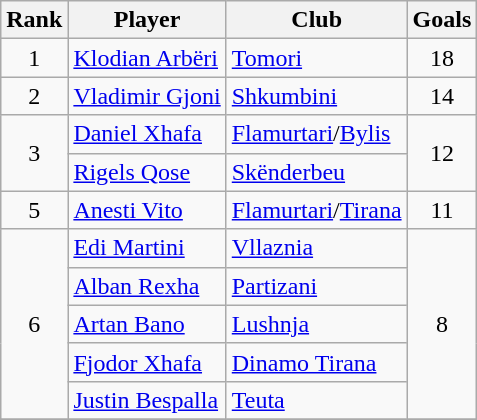<table class="wikitable" style="text-align:center">
<tr>
<th>Rank</th>
<th>Player</th>
<th>Club</th>
<th>Goals</th>
</tr>
<tr>
<td>1</td>
<td align="left"> <a href='#'>Klodian Arbëri</a></td>
<td align="left"><a href='#'>Tomori</a></td>
<td>18</td>
</tr>
<tr>
<td>2</td>
<td align="left"> <a href='#'>Vladimir Gjoni</a></td>
<td align="left"><a href='#'>Shkumbini</a></td>
<td>14</td>
</tr>
<tr>
<td rowspan="2">3</td>
<td align="left"> <a href='#'>Daniel Xhafa</a></td>
<td align="left"><a href='#'>Flamurtari</a>/<a href='#'>Bylis</a></td>
<td rowspan="2">12</td>
</tr>
<tr>
<td align="left"> <a href='#'>Rigels Qose</a></td>
<td align="left"><a href='#'>Skënderbeu</a></td>
</tr>
<tr>
<td>5</td>
<td align="left"> <a href='#'>Anesti Vito</a></td>
<td align="left"><a href='#'>Flamurtari</a>/<a href='#'>Tirana</a></td>
<td>11</td>
</tr>
<tr>
<td rowspan="5">6</td>
<td align="left"> <a href='#'>Edi Martini</a></td>
<td align="left"><a href='#'>Vllaznia</a></td>
<td rowspan="5">8</td>
</tr>
<tr>
<td align="left"> <a href='#'>Alban Rexha</a></td>
<td align="left"><a href='#'>Partizani</a></td>
</tr>
<tr>
<td align="left"> <a href='#'>Artan Bano</a></td>
<td align="left"><a href='#'>Lushnja</a></td>
</tr>
<tr>
<td align="left"> <a href='#'>Fjodor Xhafa</a></td>
<td align="left"><a href='#'>Dinamo Tirana</a></td>
</tr>
<tr>
<td align="left"> <a href='#'>Justin Bespalla</a></td>
<td align="left"><a href='#'>Teuta</a></td>
</tr>
<tr>
</tr>
</table>
